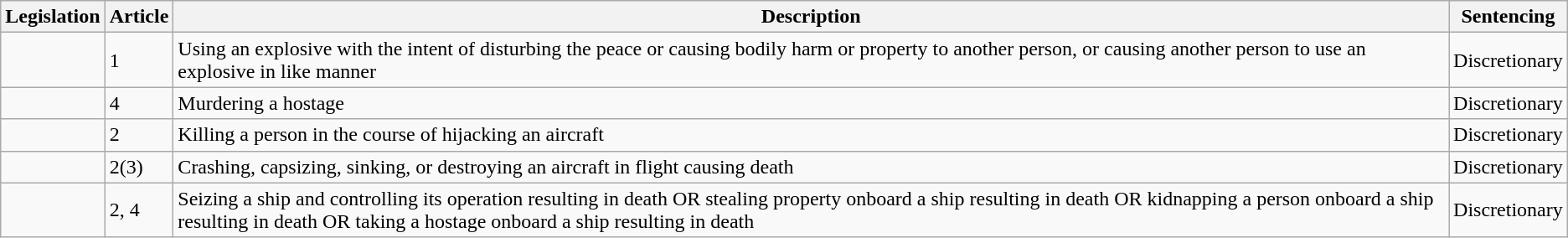<table class="wikitable sortable">
<tr>
<th>Legislation</th>
<th>Article</th>
<th>Description</th>
<th>Sentencing</th>
</tr>
<tr>
<td></td>
<td>1</td>
<td>Using an explosive with the intent of disturbing the peace or causing bodily harm or property to another person, or causing another person to use an explosive in like manner</td>
<td>Discretionary</td>
</tr>
<tr>
<td></td>
<td>4</td>
<td>Murdering a hostage</td>
<td>Discretionary</td>
</tr>
<tr>
<td></td>
<td>2</td>
<td>Killing a person in the course of hijacking an aircraft</td>
<td>Discretionary</td>
</tr>
<tr>
<td></td>
<td>2(3)</td>
<td>Crashing, capsizing, sinking, or destroying an aircraft in flight causing death</td>
<td>Discretionary</td>
</tr>
<tr>
<td></td>
<td>2, 4</td>
<td>Seizing a ship and controlling its operation resulting in death OR stealing property onboard a ship resulting in death OR kidnapping a person onboard a ship resulting in death OR taking a hostage onboard a ship resulting in death</td>
<td>Discretionary</td>
</tr>
</table>
